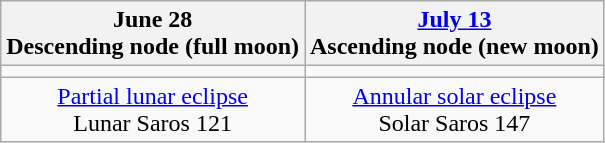<table class="wikitable">
<tr>
<th>June 28<br>Descending node (full moon)<br></th>
<th><a href='#'>July 13</a><br>Ascending node (new moon)<br></th>
</tr>
<tr>
<td></td>
<td></td>
</tr>
<tr align=center>
<td><a href='#'>Partial lunar eclipse</a><br>Lunar Saros 121</td>
<td><a href='#'>Annular solar eclipse</a><br>Solar Saros 147</td>
</tr>
</table>
